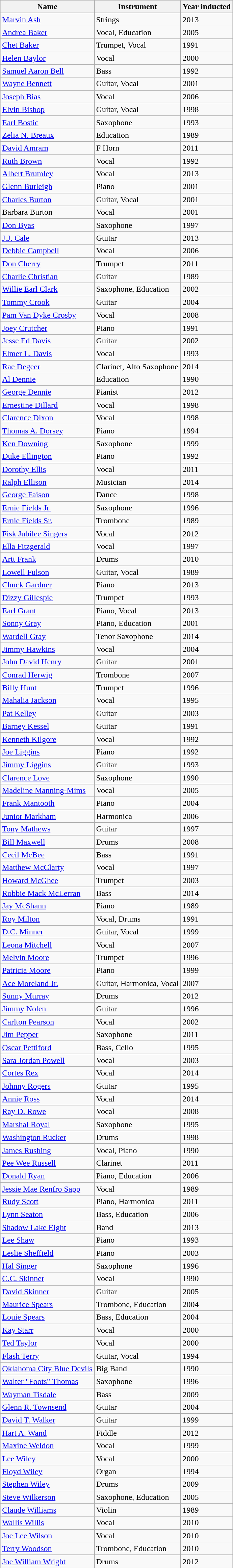<table class="wikitable sortable">
<tr>
<th>Name</th>
<th>Instrument</th>
<th>Year inducted</th>
</tr>
<tr>
<td><a href='#'>Marvin Ash</a></td>
<td>Strings</td>
<td>2013</td>
</tr>
<tr>
<td><a href='#'>Andrea Baker</a></td>
<td>Vocal, Education</td>
<td>2005</td>
</tr>
<tr>
<td><a href='#'>Chet Baker</a></td>
<td>Trumpet, Vocal</td>
<td>1991</td>
</tr>
<tr>
<td><a href='#'>Helen Baylor</a></td>
<td>Vocal</td>
<td>2000</td>
</tr>
<tr>
<td><a href='#'>Samuel Aaron Bell</a></td>
<td>Bass</td>
<td>1992</td>
</tr>
<tr>
<td><a href='#'>Wayne Bennett</a></td>
<td>Guitar, Vocal</td>
<td>2001</td>
</tr>
<tr>
<td><a href='#'>Joseph Bias</a></td>
<td>Vocal</td>
<td>2006</td>
</tr>
<tr>
<td><a href='#'>Elvin Bishop</a></td>
<td>Guitar, Vocal</td>
<td>1998</td>
</tr>
<tr>
<td><a href='#'>Earl Bostic</a></td>
<td>Saxophone</td>
<td>1993</td>
</tr>
<tr>
<td><a href='#'>Zelia N. Breaux</a></td>
<td>Education</td>
<td>1989</td>
</tr>
<tr>
<td><a href='#'>David Amram</a></td>
<td>F Horn</td>
<td>2011</td>
</tr>
<tr>
<td><a href='#'>Ruth Brown</a></td>
<td>Vocal</td>
<td>1992</td>
</tr>
<tr>
<td><a href='#'>Albert Brumley</a></td>
<td>Vocal</td>
<td>2013</td>
</tr>
<tr>
<td><a href='#'>Glenn Burleigh</a></td>
<td>Piano</td>
<td>2001</td>
</tr>
<tr>
<td><a href='#'>Charles Burton</a></td>
<td>Guitar, Vocal</td>
<td>2001</td>
</tr>
<tr>
<td>Barbara Burton</td>
<td>Vocal</td>
<td>2001</td>
</tr>
<tr>
<td><a href='#'>Don Byas</a></td>
<td>Saxophone</td>
<td>1997</td>
</tr>
<tr>
<td><a href='#'>J.J. Cale</a></td>
<td>Guitar</td>
<td>2013</td>
</tr>
<tr>
<td><a href='#'>Debbie Campbell</a></td>
<td>Vocal</td>
<td>2006</td>
</tr>
<tr>
<td><a href='#'>Don Cherry</a></td>
<td>Trumpet</td>
<td>2011</td>
</tr>
<tr>
<td><a href='#'>Charlie Christian</a></td>
<td>Guitar</td>
<td>1989</td>
</tr>
<tr>
<td><a href='#'>Willie Earl Clark</a></td>
<td>Saxophone, Education</td>
<td>2002</td>
</tr>
<tr>
<td><a href='#'>Tommy Crook</a></td>
<td>Guitar</td>
<td>2004</td>
</tr>
<tr>
<td><a href='#'>Pam Van Dyke Crosby</a></td>
<td>Vocal</td>
<td>2008</td>
</tr>
<tr>
<td><a href='#'>Joey Crutcher</a></td>
<td>Piano</td>
<td>1991</td>
</tr>
<tr>
<td><a href='#'>Jesse Ed Davis</a></td>
<td>Guitar</td>
<td>2002</td>
</tr>
<tr>
<td><a href='#'>Elmer L. Davis</a></td>
<td>Vocal</td>
<td>1993</td>
</tr>
<tr>
<td><a href='#'>Rae Degeer</a></td>
<td>Clarinet, Alto Saxophone</td>
<td>2014</td>
</tr>
<tr>
<td><a href='#'>Al Dennie</a></td>
<td>Education</td>
<td>1990</td>
</tr>
<tr>
<td><a href='#'>George Dennie</a></td>
<td>Pianist</td>
<td>2012</td>
</tr>
<tr>
<td><a href='#'>Ernestine Dillard</a></td>
<td>Vocal</td>
<td>1998</td>
</tr>
<tr>
<td><a href='#'>Clarence Dixon</a></td>
<td>Vocal</td>
<td>1998</td>
</tr>
<tr>
<td><a href='#'>Thomas A. Dorsey</a></td>
<td>Piano</td>
<td>1994</td>
</tr>
<tr>
<td><a href='#'>Ken Downing</a></td>
<td>Saxophone</td>
<td>1999</td>
</tr>
<tr>
<td><a href='#'>Duke Ellington</a></td>
<td>Piano</td>
<td>1992</td>
</tr>
<tr>
<td><a href='#'>Dorothy Ellis</a></td>
<td>Vocal</td>
<td>2011</td>
</tr>
<tr>
<td><a href='#'>Ralph Ellison</a></td>
<td>Musician</td>
<td>2014</td>
</tr>
<tr>
<td><a href='#'>George Faison</a></td>
<td>Dance</td>
<td>1998</td>
</tr>
<tr>
<td><a href='#'>Ernie Fields Jr.</a></td>
<td>Saxophone</td>
<td>1996</td>
</tr>
<tr>
<td><a href='#'>Ernie Fields Sr.</a></td>
<td>Trombone</td>
<td>1989</td>
</tr>
<tr>
<td><a href='#'>Fisk Jubilee Singers</a></td>
<td>Vocal</td>
<td>2012</td>
</tr>
<tr>
<td><a href='#'>Ella Fitzgerald</a></td>
<td>Vocal</td>
<td>1997</td>
</tr>
<tr>
<td><a href='#'>Artt Frank</a></td>
<td>Drums</td>
<td>2010</td>
</tr>
<tr>
<td><a href='#'>Lowell Fulson</a></td>
<td>Guitar, Vocal</td>
<td>1989</td>
</tr>
<tr>
<td><a href='#'>Chuck Gardner</a></td>
<td>Piano</td>
<td>2013</td>
</tr>
<tr>
<td><a href='#'>Dizzy Gillespie</a></td>
<td>Trumpet</td>
<td>1993</td>
</tr>
<tr>
<td><a href='#'>Earl Grant</a></td>
<td>Piano, Vocal</td>
<td>2013</td>
</tr>
<tr>
<td><a href='#'>Sonny Gray</a></td>
<td>Piano, Education</td>
<td>2001</td>
</tr>
<tr>
<td><a href='#'>Wardell Gray</a></td>
<td>Tenor Saxophone</td>
<td>2014</td>
</tr>
<tr>
<td><a href='#'>Jimmy Hawkins</a></td>
<td>Vocal</td>
<td>2004</td>
</tr>
<tr>
<td><a href='#'>John David Henry</a></td>
<td>Guitar</td>
<td>2001</td>
</tr>
<tr>
<td><a href='#'>Conrad Herwig</a></td>
<td>Trombone</td>
<td>2007</td>
</tr>
<tr>
<td><a href='#'>Billy Hunt</a></td>
<td>Trumpet</td>
<td>1996</td>
</tr>
<tr>
<td><a href='#'>Mahalia Jackson</a></td>
<td>Vocal</td>
<td>1995</td>
</tr>
<tr>
<td><a href='#'>Pat Kelley</a></td>
<td>Guitar</td>
<td>2003</td>
</tr>
<tr>
<td><a href='#'>Barney Kessel</a></td>
<td>Guitar</td>
<td>1991</td>
</tr>
<tr>
<td><a href='#'>Kenneth Kilgore</a></td>
<td>Vocal</td>
<td>1992</td>
</tr>
<tr>
<td><a href='#'>Joe Liggins</a></td>
<td>Piano</td>
<td>1992</td>
</tr>
<tr>
<td><a href='#'>Jimmy Liggins</a></td>
<td>Guitar</td>
<td>1993</td>
</tr>
<tr>
<td><a href='#'>Clarence Love</a></td>
<td>Saxophone</td>
<td>1990</td>
</tr>
<tr>
<td><a href='#'>Madeline Manning-Mims</a></td>
<td>Vocal</td>
<td>2005</td>
</tr>
<tr>
<td><a href='#'>Frank Mantooth</a></td>
<td>Piano</td>
<td>2004</td>
</tr>
<tr>
<td><a href='#'>Junior Markham</a></td>
<td>Harmonica</td>
<td>2006</td>
</tr>
<tr>
<td><a href='#'>Tony Mathews</a></td>
<td>Guitar</td>
<td>1997</td>
</tr>
<tr>
<td><a href='#'>Bill Maxwell</a></td>
<td>Drums</td>
<td>2008</td>
</tr>
<tr>
<td><a href='#'>Cecil McBee</a></td>
<td>Bass</td>
<td>1991</td>
</tr>
<tr>
<td><a href='#'>Matthew McClarty</a></td>
<td>Vocal</td>
<td>1997</td>
</tr>
<tr>
<td><a href='#'>Howard McGhee</a></td>
<td>Trumpet</td>
<td>2003</td>
</tr>
<tr>
<td><a href='#'>Robbie Mack McLerran</a></td>
<td>Bass</td>
<td>2014</td>
</tr>
<tr>
<td><a href='#'>Jay McShann</a></td>
<td>Piano</td>
<td>1989</td>
</tr>
<tr>
<td><a href='#'>Roy Milton</a></td>
<td>Vocal, Drums</td>
<td>1991</td>
</tr>
<tr>
<td><a href='#'>D.C. Minner</a></td>
<td>Guitar, Vocal</td>
<td>1999</td>
</tr>
<tr>
<td><a href='#'>Leona Mitchell</a></td>
<td>Vocal</td>
<td>2007</td>
</tr>
<tr>
<td><a href='#'>Melvin Moore</a></td>
<td>Trumpet</td>
<td>1996</td>
</tr>
<tr>
<td><a href='#'>Patricia Moore</a></td>
<td>Piano</td>
<td>1999</td>
</tr>
<tr>
<td><a href='#'>Ace Moreland Jr.</a></td>
<td>Guitar, Harmonica, Vocal</td>
<td>2007</td>
</tr>
<tr>
<td><a href='#'>Sunny Murray</a></td>
<td>Drums</td>
<td>2012</td>
</tr>
<tr>
<td><a href='#'>Jimmy Nolen</a></td>
<td>Guitar</td>
<td>1996</td>
</tr>
<tr>
<td><a href='#'>Carlton Pearson</a></td>
<td>Vocal</td>
<td>2002</td>
</tr>
<tr>
<td><a href='#'>Jim Pepper</a></td>
<td>Saxophone</td>
<td>2011</td>
</tr>
<tr>
<td><a href='#'>Oscar Pettiford</a></td>
<td>Bass, Cello</td>
<td>1995</td>
</tr>
<tr>
<td><a href='#'>Sara Jordan Powell</a></td>
<td>Vocal</td>
<td>2003</td>
</tr>
<tr>
<td><a href='#'>Cortes Rex</a></td>
<td>Vocal</td>
<td>2014</td>
</tr>
<tr>
<td><a href='#'>Johnny Rogers</a></td>
<td>Guitar</td>
<td>1995</td>
</tr>
<tr>
<td><a href='#'>Annie Ross</a></td>
<td>Vocal</td>
<td>2014</td>
</tr>
<tr>
<td><a href='#'>Ray D. Rowe</a></td>
<td>Vocal</td>
<td>2008</td>
</tr>
<tr>
<td><a href='#'>Marshal Royal</a></td>
<td>Saxophone</td>
<td>1995</td>
</tr>
<tr>
<td><a href='#'>Washington Rucker</a></td>
<td>Drums</td>
<td>1998</td>
</tr>
<tr>
<td><a href='#'>James Rushing</a></td>
<td>Vocal, Piano</td>
<td>1990</td>
</tr>
<tr>
<td><a href='#'>Pee Wee Russell</a></td>
<td>Clarinet</td>
<td>2011</td>
</tr>
<tr>
<td><a href='#'>Donald Ryan</a></td>
<td>Piano, Education</td>
<td>2006</td>
</tr>
<tr>
<td><a href='#'>Jessie Mae Renfro Sapp</a></td>
<td>Vocal</td>
<td>1989</td>
</tr>
<tr>
<td><a href='#'>Rudy Scott</a></td>
<td>Piano, Harmonica</td>
<td>2011</td>
</tr>
<tr>
<td><a href='#'>Lynn Seaton</a></td>
<td>Bass, Education</td>
<td>2006</td>
</tr>
<tr>
<td><a href='#'>Shadow Lake Eight</a></td>
<td>Band</td>
<td>2013</td>
</tr>
<tr>
<td><a href='#'>Lee Shaw</a></td>
<td>Piano</td>
<td>1993</td>
</tr>
<tr>
<td><a href='#'>Leslie Sheffield</a></td>
<td>Piano</td>
<td>2003</td>
</tr>
<tr>
<td><a href='#'>Hal Singer</a></td>
<td>Saxophone</td>
<td>1996</td>
</tr>
<tr>
<td><a href='#'>C.C. Skinner</a></td>
<td>Vocal</td>
<td>1990</td>
</tr>
<tr>
<td><a href='#'>David Skinner</a></td>
<td>Guitar</td>
<td>2005</td>
</tr>
<tr>
<td><a href='#'>Maurice Spears</a></td>
<td>Trombone, Education</td>
<td>2004</td>
</tr>
<tr>
<td><a href='#'>Louie Spears</a></td>
<td>Bass, Education</td>
<td>2004</td>
</tr>
<tr>
<td><a href='#'>Kay Starr</a></td>
<td>Vocal</td>
<td>2000</td>
</tr>
<tr>
<td><a href='#'>Ted Taylor</a></td>
<td>Vocal</td>
<td>2000</td>
</tr>
<tr>
<td><a href='#'>Flash Terry</a></td>
<td>Guitar, Vocal</td>
<td>1994</td>
</tr>
<tr>
<td><a href='#'>Oklahoma City Blue Devils</a></td>
<td>Big Band</td>
<td>1990</td>
</tr>
<tr>
<td><a href='#'>Walter "Foots" Thomas</a></td>
<td>Saxophone</td>
<td>1996</td>
</tr>
<tr>
<td><a href='#'>Wayman Tisdale</a></td>
<td>Bass</td>
<td>2009</td>
</tr>
<tr>
<td><a href='#'>Glenn R. Townsend</a></td>
<td>Guitar</td>
<td>2004</td>
</tr>
<tr>
<td><a href='#'>David T. Walker</a></td>
<td>Guitar</td>
<td>1999</td>
</tr>
<tr>
<td><a href='#'>Hart A. Wand</a></td>
<td>Fiddle</td>
<td>2012</td>
</tr>
<tr>
<td><a href='#'>Maxine Weldon</a></td>
<td>Vocal</td>
<td>1999</td>
</tr>
<tr>
<td><a href='#'>Lee Wiley</a></td>
<td>Vocal</td>
<td>2000</td>
</tr>
<tr>
<td><a href='#'>Floyd Wiley</a></td>
<td>Organ</td>
<td>1994</td>
</tr>
<tr>
<td><a href='#'>Stephen Wiley</a></td>
<td>Drums</td>
<td>2009</td>
</tr>
<tr>
<td><a href='#'>Steve Wilkerson</a></td>
<td>Saxophone, Education</td>
<td>2005</td>
</tr>
<tr>
<td><a href='#'>Claude Williams</a></td>
<td>Violin</td>
<td>1989</td>
</tr>
<tr>
<td><a href='#'>Wallis Willis</a></td>
<td>Vocal</td>
<td>2010</td>
</tr>
<tr>
<td><a href='#'>Joe Lee Wilson</a></td>
<td>Vocal</td>
<td>2010</td>
</tr>
<tr>
<td><a href='#'>Terry Woodson</a></td>
<td>Trombone, Education</td>
<td>2010</td>
</tr>
<tr>
<td><a href='#'>Joe William Wright</a></td>
<td>Drums</td>
<td>2012</td>
</tr>
</table>
